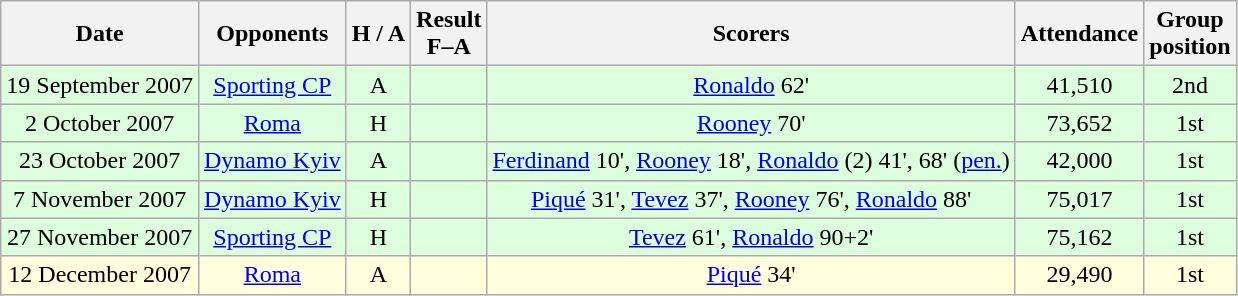<table class="wikitable" style="text-align:center">
<tr>
<th>Date</th>
<th>Opponents</th>
<th>H / A</th>
<th>Result<br>F–A</th>
<th>Scorers</th>
<th>Attendance</th>
<th>Group<br>position</th>
</tr>
<tr bgcolor="#ddffdd">
<td>19 September 2007</td>
<td><a href='#'>Sporting CP</a></td>
<td>A</td>
<td></td>
<td><a href='#'>Ronaldo</a> 62'</td>
<td>41,510</td>
<td>2nd</td>
</tr>
<tr bgcolor="#ddffdd">
<td>2 October 2007</td>
<td><a href='#'>Roma</a></td>
<td>H</td>
<td></td>
<td><a href='#'>Rooney</a> 70'</td>
<td>73,652</td>
<td>1st</td>
</tr>
<tr bgcolor="#ddffdd">
<td>23 October 2007</td>
<td><a href='#'>Dynamo Kyiv</a></td>
<td>A</td>
<td></td>
<td><a href='#'>Ferdinand</a> 10', <a href='#'>Rooney</a> 18', <a href='#'>Ronaldo</a> (2) 41', 68' (<a href='#'>pen.</a>)</td>
<td>42,000</td>
<td>1st</td>
</tr>
<tr bgcolor="#ddffdd">
<td>7 November 2007</td>
<td><a href='#'>Dynamo Kyiv</a></td>
<td>H</td>
<td></td>
<td><a href='#'>Piqué</a> 31', <a href='#'>Tevez</a> 37', <a href='#'>Rooney</a> 76', <a href='#'>Ronaldo</a> 88'</td>
<td>75,017</td>
<td>1st</td>
</tr>
<tr bgcolor="#ddffdd">
<td>27 November 2007</td>
<td><a href='#'>Sporting CP</a></td>
<td>H</td>
<td></td>
<td><a href='#'>Tevez</a> 61', <a href='#'>Ronaldo</a> 90+2'</td>
<td>75,162</td>
<td>1st</td>
</tr>
<tr bgcolor="#ffffdd">
<td>12 December 2007</td>
<td><a href='#'>Roma</a></td>
<td>A</td>
<td></td>
<td><a href='#'>Piqué</a> 34'</td>
<td>29,490</td>
<td>1st</td>
</tr>
</table>
